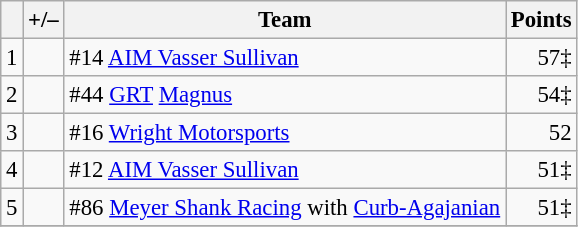<table class="wikitable" style="font-size: 95%;">
<tr>
<th scope="col"></th>
<th scope="col">+/–</th>
<th scope="col">Team</th>
<th scope="col">Points</th>
</tr>
<tr>
<td align=center>1</td>
<td align="left"></td>
<td> #14 <a href='#'>AIM Vasser Sullivan</a></td>
<td align=right>57‡</td>
</tr>
<tr>
<td align=center>2</td>
<td align="left"></td>
<td> #44 <a href='#'>GRT</a> <a href='#'>Magnus</a></td>
<td align=right>54‡</td>
</tr>
<tr>
<td align=center>3</td>
<td align="left"></td>
<td> #16 <a href='#'>Wright Motorsports</a></td>
<td align=right>52</td>
</tr>
<tr>
<td align=center>4</td>
<td align="left"></td>
<td> #12 <a href='#'>AIM Vasser Sullivan</a></td>
<td align=right>51‡</td>
</tr>
<tr>
<td align=center>5</td>
<td align="left"></td>
<td> #86 <a href='#'>Meyer Shank Racing</a> with <a href='#'>Curb-Agajanian</a></td>
<td align=right>51‡</td>
</tr>
<tr>
</tr>
</table>
